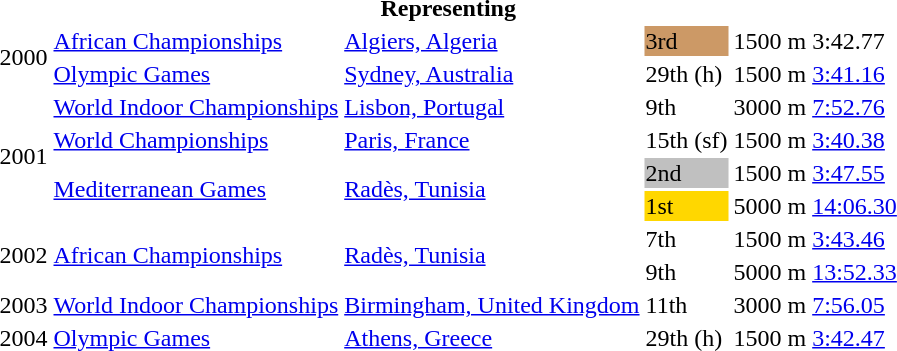<table>
<tr>
<th colspan="6">Representing </th>
</tr>
<tr>
<td rowspan=2>2000</td>
<td><a href='#'>African Championships</a></td>
<td><a href='#'>Algiers, Algeria</a></td>
<td bgcolor=cc9966>3rd</td>
<td>1500 m</td>
<td>3:42.77</td>
</tr>
<tr>
<td><a href='#'>Olympic Games</a></td>
<td><a href='#'>Sydney, Australia</a></td>
<td>29th (h)</td>
<td>1500 m</td>
<td><a href='#'>3:41.16</a></td>
</tr>
<tr>
<td rowspan=4>2001</td>
<td><a href='#'>World Indoor Championships</a></td>
<td><a href='#'>Lisbon, Portugal</a></td>
<td>9th</td>
<td>3000 m</td>
<td><a href='#'>7:52.76</a></td>
</tr>
<tr>
<td><a href='#'>World Championships</a></td>
<td><a href='#'>Paris, France</a></td>
<td>15th (sf)</td>
<td>1500 m</td>
<td><a href='#'>3:40.38</a></td>
</tr>
<tr>
<td rowspan=2><a href='#'>Mediterranean Games</a></td>
<td rowspan=2><a href='#'>Radès, Tunisia</a></td>
<td bgcolor=silver>2nd</td>
<td>1500 m</td>
<td><a href='#'>3:47.55</a></td>
</tr>
<tr>
<td bgcolor=gold>1st</td>
<td>5000 m</td>
<td><a href='#'>14:06.30</a></td>
</tr>
<tr>
<td rowspan=2>2002</td>
<td rowspan=2><a href='#'>African Championships</a></td>
<td rowspan=2><a href='#'>Radès, Tunisia</a></td>
<td>7th</td>
<td>1500 m</td>
<td><a href='#'>3:43.46</a></td>
</tr>
<tr>
<td>9th</td>
<td>5000 m</td>
<td><a href='#'>13:52.33</a></td>
</tr>
<tr>
<td>2003</td>
<td><a href='#'>World Indoor Championships</a></td>
<td><a href='#'>Birmingham, United Kingdom</a></td>
<td>11th</td>
<td>3000 m</td>
<td><a href='#'>7:56.05</a></td>
</tr>
<tr>
<td>2004</td>
<td><a href='#'>Olympic Games</a></td>
<td><a href='#'>Athens, Greece</a></td>
<td>29th (h)</td>
<td>1500 m</td>
<td><a href='#'>3:42.47</a></td>
</tr>
</table>
